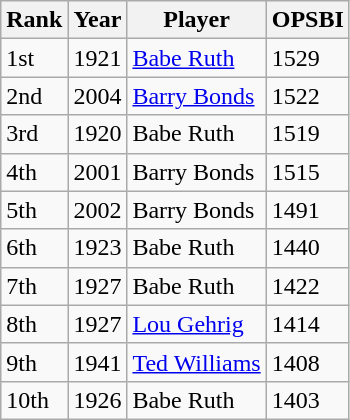<table class="wikitable">
<tr>
<th>Rank</th>
<th>Year</th>
<th>Player</th>
<th>OPSBI</th>
</tr>
<tr>
<td>1st</td>
<td>1921</td>
<td><a href='#'>Babe Ruth</a></td>
<td>1529</td>
</tr>
<tr>
<td>2nd</td>
<td>2004</td>
<td><a href='#'>Barry Bonds</a></td>
<td>1522</td>
</tr>
<tr>
<td>3rd</td>
<td>1920</td>
<td>Babe Ruth</td>
<td>1519</td>
</tr>
<tr>
<td>4th</td>
<td>2001</td>
<td>Barry Bonds</td>
<td>1515</td>
</tr>
<tr>
<td>5th</td>
<td>2002</td>
<td>Barry Bonds</td>
<td>1491</td>
</tr>
<tr>
<td>6th</td>
<td>1923</td>
<td>Babe Ruth</td>
<td>1440</td>
</tr>
<tr>
<td>7th</td>
<td>1927</td>
<td>Babe Ruth</td>
<td>1422</td>
</tr>
<tr>
<td>8th</td>
<td>1927</td>
<td><a href='#'>Lou Gehrig</a></td>
<td>1414</td>
</tr>
<tr>
<td>9th</td>
<td>1941</td>
<td><a href='#'>Ted Williams</a></td>
<td>1408</td>
</tr>
<tr>
<td>10th</td>
<td>1926</td>
<td>Babe Ruth</td>
<td>1403</td>
</tr>
</table>
